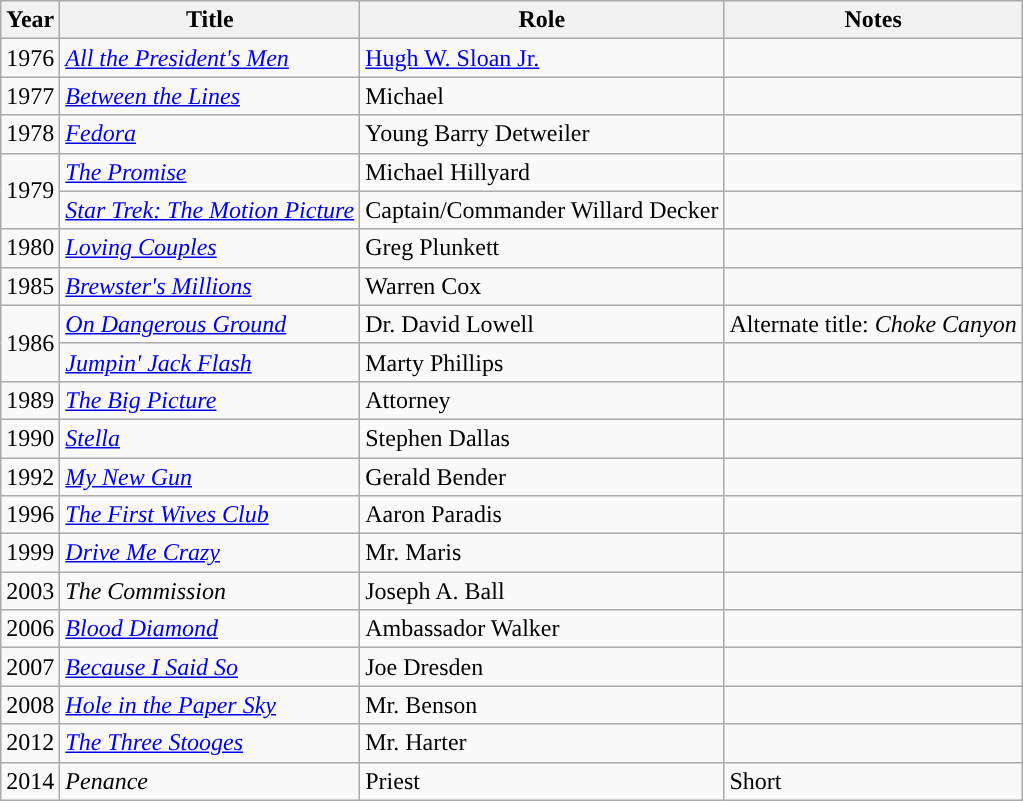<table class="wikitable sortable">
<tr>
<th>Year</th>
<th>Title</th>
<th>Role</th>
<th class="unsortable">Notes</th>
</tr>
<tr>
<td>1976</td>
<td><em><a href='#'>All the President's Men</a></em></td>
<td><a href='#'>Hugh W. Sloan Jr.</a></td>
<td></td>
</tr>
<tr>
<td>1977</td>
<td><em><a href='#'>Between the Lines</a></em></td>
<td>Michael</td>
<td></td>
</tr>
<tr>
<td>1978</td>
<td><em><a href='#'>Fedora</a></em></td>
<td>Young Barry Detweiler</td>
<td></td>
</tr>
<tr>
<td rowspan=2>1979</td>
<td><em><a href='#'>The Promise</a></em></td>
<td>Michael Hillyard</td>
<td></td>
</tr>
<tr>
<td><em><a href='#'>Star Trek: The Motion Picture</a></em></td>
<td>Captain/Commander Willard Decker</td>
<td></td>
</tr>
<tr>
<td>1980</td>
<td><em><a href='#'>Loving Couples</a></em></td>
<td>Greg Plunkett</td>
<td></td>
</tr>
<tr>
<td>1985</td>
<td><em><a href='#'>Brewster's Millions</a></em></td>
<td>Warren Cox</td>
<td></td>
</tr>
<tr>
<td rowspan=2>1986</td>
<td><em><a href='#'>On Dangerous Ground</a></em></td>
<td>Dr. David Lowell</td>
<td>Alternate title: <em>Choke Canyon</em></td>
</tr>
<tr>
<td><em><a href='#'>Jumpin' Jack Flash</a></em></td>
<td>Marty Phillips</td>
<td></td>
</tr>
<tr>
<td>1989</td>
<td><em><a href='#'>The Big Picture</a></em></td>
<td>Attorney</td>
<td></td>
</tr>
<tr>
<td>1990</td>
<td><em><a href='#'>Stella</a></em></td>
<td>Stephen Dallas</td>
<td></td>
</tr>
<tr>
<td>1992</td>
<td><em><a href='#'>My New Gun</a></em></td>
<td>Gerald Bender</td>
<td></td>
</tr>
<tr>
<td>1996</td>
<td><em><a href='#'>The First Wives Club</a></em></td>
<td>Aaron Paradis</td>
<td></td>
</tr>
<tr>
<td>1999</td>
<td><em><a href='#'>Drive Me Crazy</a></em></td>
<td>Mr. Maris</td>
<td></td>
</tr>
<tr>
<td>2003</td>
<td><em>The Commission</em></td>
<td>Joseph A. Ball</td>
<td></td>
</tr>
<tr>
<td>2006</td>
<td><em><a href='#'>Blood Diamond</a></em></td>
<td>Ambassador Walker</td>
<td></td>
</tr>
<tr>
<td>2007</td>
<td><em><a href='#'>Because I Said So</a></em></td>
<td>Joe Dresden</td>
<td></td>
</tr>
<tr>
<td>2008</td>
<td><em><a href='#'>Hole in the Paper Sky</a></em></td>
<td>Mr. Benson</td>
<td></td>
</tr>
<tr>
<td>2012</td>
<td><em><a href='#'>The Three Stooges</a></em></td>
<td>Mr. Harter</td>
<td></td>
</tr>
<tr>
<td>2014</td>
<td><em>Penance</em></td>
<td>Priest</td>
<td>Short</td>
</tr>
</table>
